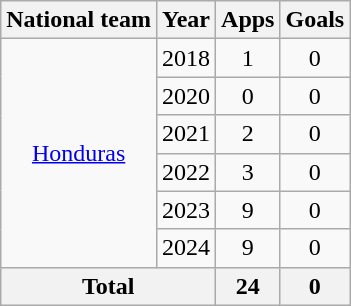<table class="wikitable" style="text-align: center;">
<tr>
<th>National team</th>
<th>Year</th>
<th>Apps</th>
<th>Goals</th>
</tr>
<tr>
<td rowspan="6" valign="center"><a href='#'>Honduras</a></td>
<td>2018</td>
<td>1</td>
<td>0</td>
</tr>
<tr>
<td>2020</td>
<td>0</td>
<td>0</td>
</tr>
<tr>
<td>2021</td>
<td>2</td>
<td>0</td>
</tr>
<tr>
<td>2022</td>
<td>3</td>
<td>0</td>
</tr>
<tr>
<td>2023</td>
<td>9</td>
<td>0</td>
</tr>
<tr>
<td>2024</td>
<td>9</td>
<td>0</td>
</tr>
<tr>
<th colspan="2">Total</th>
<th>24</th>
<th>0</th>
</tr>
</table>
